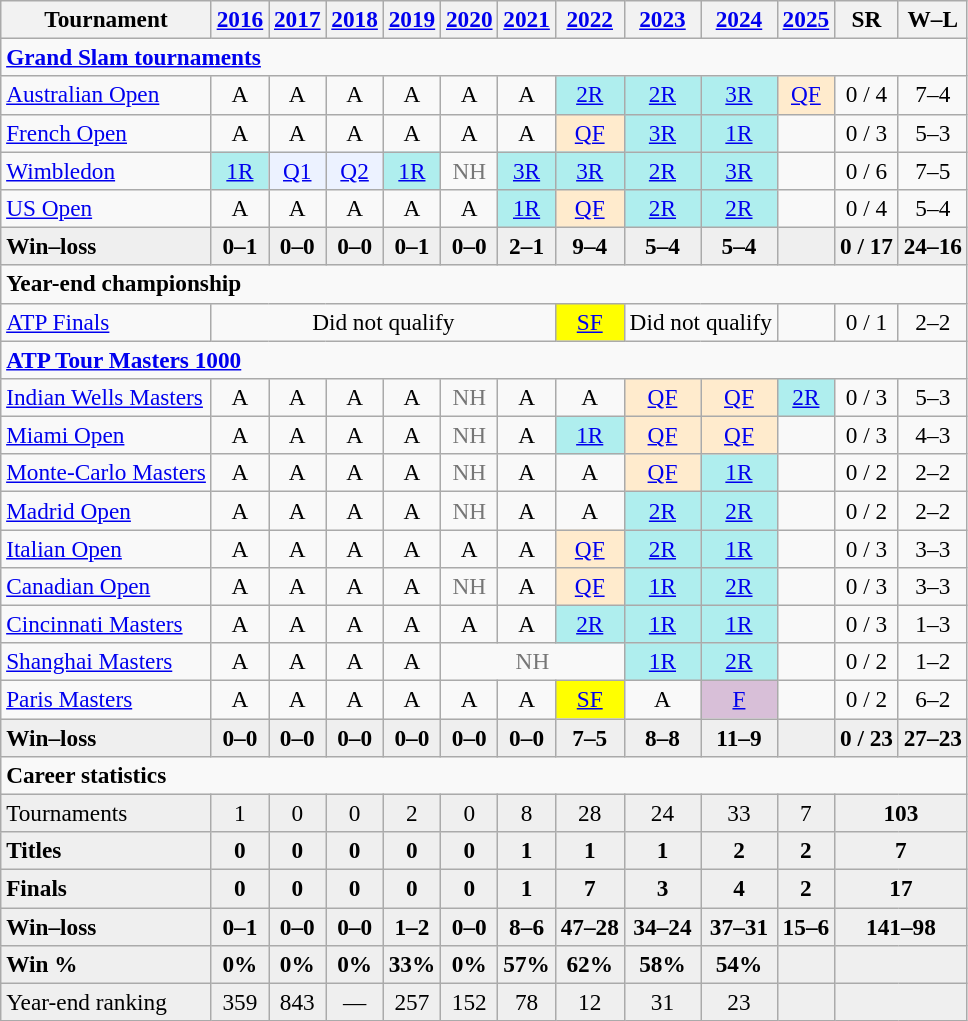<table class=wikitable style=text-align:center;font-size:97%>
<tr>
<th>Tournament</th>
<th><a href='#'>2016</a></th>
<th><a href='#'>2017</a></th>
<th><a href='#'>2018</a></th>
<th><a href='#'>2019</a></th>
<th><a href='#'>2020</a></th>
<th><a href='#'>2021</a></th>
<th><a href='#'>2022</a></th>
<th><a href='#'>2023</a></th>
<th><a href='#'>2024</a></th>
<th><a href='#'>2025</a></th>
<th>SR</th>
<th>W–L</th>
</tr>
<tr>
<td colspan="13" align="left"><strong><a href='#'>Grand Slam tournaments</a></strong></td>
</tr>
<tr>
<td align=left><a href='#'>Australian Open</a></td>
<td>A</td>
<td>A</td>
<td>A</td>
<td>A</td>
<td>A</td>
<td>A</td>
<td bgcolor=afeeee><a href='#'>2R</a></td>
<td bgcolor=afeeee><a href='#'>2R</a></td>
<td bgcolor=afeeee><a href='#'>3R</a></td>
<td bgcolor=ffebcd><a href='#'>QF</a></td>
<td>0 / 4</td>
<td>7–4</td>
</tr>
<tr>
<td align=left><a href='#'>French Open</a></td>
<td>A</td>
<td>A</td>
<td>A</td>
<td>A</td>
<td>A</td>
<td>A</td>
<td bgcolor=ffebcd><a href='#'>QF</a></td>
<td bgcolor=afeeee><a href='#'>3R</a></td>
<td bgcolor=afeeee><a href='#'>1R</a></td>
<td></td>
<td>0 / 3</td>
<td>5–3</td>
</tr>
<tr>
<td align=left><a href='#'>Wimbledon</a></td>
<td bgcolor=afeeee><a href='#'>1R</a></td>
<td bgcolor=ecf2ff><a href='#'>Q1</a></td>
<td bgcolor=ecf2ff><a href='#'>Q2</a></td>
<td bgcolor=afeeee><a href='#'>1R</a></td>
<td style=color:#767676>NH</td>
<td bgcolor=afeeee><a href='#'>3R</a></td>
<td bgcolor=afeeee><a href='#'>3R</a></td>
<td bgcolor=afeeee><a href='#'>2R</a></td>
<td bgcolor=afeeee><a href='#'>3R</a></td>
<td></td>
<td>0 / 6</td>
<td>7–5</td>
</tr>
<tr>
<td align=left><a href='#'>US Open</a></td>
<td>A</td>
<td>A</td>
<td>A</td>
<td>A</td>
<td>A</td>
<td bgcolor=afeeee><a href='#'>1R</a></td>
<td bgcolor=ffebcd><a href='#'>QF</a></td>
<td bgcolor=afeeee><a href='#'>2R</a></td>
<td bgcolor=afeeee><a href='#'>2R</a></td>
<td></td>
<td>0 / 4</td>
<td>5–4</td>
</tr>
<tr style=font-weight:bold;background:#efefef>
<td align=left>Win–loss</td>
<td>0–1</td>
<td>0–0</td>
<td>0–0</td>
<td>0–1</td>
<td>0–0</td>
<td>2–1</td>
<td>9–4</td>
<td>5–4</td>
<td>5–4</td>
<td></td>
<td>0 / 17</td>
<td>24–16</td>
</tr>
<tr>
<td colspan="13" align="left"><strong>Year-end championship</strong></td>
</tr>
<tr>
<td align=left><a href='#'>ATP Finals</a></td>
<td colspan=6>Did not qualify</td>
<td bgcolor=yellow><a href='#'>SF</a></td>
<td colspan=2>Did not qualify</td>
<td></td>
<td>0 / 1</td>
<td>2–2</td>
</tr>
<tr>
<td colspan="13" align="left"><strong><a href='#'>ATP Tour Masters 1000</a></strong></td>
</tr>
<tr>
<td align=left><a href='#'>Indian Wells Masters</a></td>
<td>A</td>
<td>A</td>
<td>A</td>
<td>A</td>
<td style=color:#767676>NH</td>
<td>A</td>
<td>A</td>
<td bgcolor=ffebcd><a href='#'>QF</a></td>
<td bgcolor=ffebcd><a href='#'>QF</a></td>
<td bgcolor=afeeee><a href='#'>2R</a></td>
<td>0 / 3</td>
<td>5–3</td>
</tr>
<tr>
<td align=left><a href='#'>Miami Open</a></td>
<td>A</td>
<td>A</td>
<td>A</td>
<td>A</td>
<td style=color:#767676>NH</td>
<td>A</td>
<td bgcolor=afeeee><a href='#'>1R</a></td>
<td bgcolor=ffebcd><a href='#'>QF</a></td>
<td bgcolor=ffebcd><a href='#'>QF</a></td>
<td></td>
<td>0 / 3</td>
<td>4–3</td>
</tr>
<tr>
<td align=left><a href='#'>Monte-Carlo Masters</a></td>
<td>A</td>
<td>A</td>
<td>A</td>
<td>A</td>
<td style=color:#767676>NH</td>
<td>A</td>
<td>A</td>
<td bgcolor=ffebcd><a href='#'>QF</a></td>
<td bgcolor=afeeee><a href='#'>1R</a></td>
<td></td>
<td>0 / 2</td>
<td>2–2</td>
</tr>
<tr>
<td align=left><a href='#'>Madrid Open</a></td>
<td>A</td>
<td>A</td>
<td>A</td>
<td>A</td>
<td style=color:#767676>NH</td>
<td>A</td>
<td>A</td>
<td bgcolor=afeeee><a href='#'>2R</a></td>
<td bgcolor=afeeee><a href='#'>2R</a></td>
<td></td>
<td>0 / 2</td>
<td>2–2</td>
</tr>
<tr>
<td align=left><a href='#'>Italian Open</a></td>
<td>A</td>
<td>A</td>
<td>A</td>
<td>A</td>
<td>A</td>
<td>A</td>
<td bgcolor=ffebcd><a href='#'>QF</a></td>
<td bgcolor=afeeee><a href='#'>2R</a></td>
<td bgcolor=afeeee><a href='#'>1R</a></td>
<td></td>
<td>0 / 3</td>
<td>3–3</td>
</tr>
<tr>
<td align=left><a href='#'>Canadian Open</a></td>
<td>A</td>
<td>A</td>
<td>A</td>
<td>A</td>
<td style=color:#767676>NH</td>
<td>A</td>
<td bgcolor=ffebcd><a href='#'>QF</a></td>
<td bgcolor=afeeee><a href='#'>1R</a></td>
<td bgcolor=afeeee><a href='#'>2R</a></td>
<td></td>
<td>0 / 3</td>
<td>3–3</td>
</tr>
<tr>
<td align=left><a href='#'>Cincinnati Masters</a></td>
<td>A</td>
<td>A</td>
<td>A</td>
<td>A</td>
<td>A</td>
<td>A</td>
<td bgcolor=afeeee><a href='#'>2R</a></td>
<td bgcolor=afeeee><a href='#'>1R</a></td>
<td bgcolor=afeeee><a href='#'>1R</a></td>
<td></td>
<td>0 / 3</td>
<td>1–3</td>
</tr>
<tr>
<td align=left><a href='#'>Shanghai Masters</a></td>
<td>A</td>
<td>A</td>
<td>A</td>
<td>A</td>
<td colspan=3 style=color:#767676>NH</td>
<td bgcolor=afeeee><a href='#'>1R</a></td>
<td bgcolor=afeeee><a href='#'>2R</a></td>
<td></td>
<td>0 / 2</td>
<td>1–2</td>
</tr>
<tr>
<td align=left><a href='#'>Paris Masters</a></td>
<td>A</td>
<td>A</td>
<td>A</td>
<td>A</td>
<td>A</td>
<td>A</td>
<td bgcolor= yellow><a href='#'>SF</a></td>
<td>A</td>
<td bgcolor=thistle><a href='#'>F</a></td>
<td></td>
<td>0 / 2</td>
<td>6–2</td>
</tr>
<tr style=font-weight:bold;background:#efefef>
<td align=left>Win–loss</td>
<td>0–0</td>
<td>0–0</td>
<td>0–0</td>
<td>0–0</td>
<td>0–0</td>
<td>0–0</td>
<td>7–5</td>
<td>8–8</td>
<td>11–9</td>
<td></td>
<td>0 / 23</td>
<td>27–23</td>
</tr>
<tr>
<td colspan="13" align="left"><strong>Career statistics</strong></td>
</tr>
<tr bgcolor=efefef>
<td align=left>Tournaments</td>
<td>1</td>
<td>0</td>
<td>0</td>
<td>2</td>
<td>0</td>
<td>8</td>
<td>28</td>
<td>24</td>
<td>33</td>
<td>7</td>
<td colspan="2"><strong>103</strong></td>
</tr>
<tr style=font-weight:bold;background:#efefef>
<td style=text-align:left>Titles</td>
<td>0</td>
<td>0</td>
<td>0</td>
<td>0</td>
<td>0</td>
<td>1</td>
<td>1</td>
<td>1</td>
<td>2</td>
<td>2</td>
<td colspan=2>7</td>
</tr>
<tr style=font-weight:bold;background:#efefef>
<td style=text-align:left>Finals</td>
<td>0</td>
<td>0</td>
<td>0</td>
<td>0</td>
<td>0</td>
<td>1</td>
<td>7</td>
<td>3</td>
<td>4</td>
<td>2</td>
<td colspan=2>17</td>
</tr>
<tr style=font-weight:bold;background:#efefef>
<td align=left>Win–loss</td>
<td>0–1</td>
<td>0–0</td>
<td>0–0</td>
<td>1–2</td>
<td>0–0</td>
<td>8–6</td>
<td>47–28</td>
<td>34–24</td>
<td>37–31</td>
<td>15–6</td>
<td colspan=2>141–98</td>
</tr>
<tr style=font-weight:bold;background:#efefef>
<td style=text-align:left>Win %</td>
<td>0%</td>
<td>0%</td>
<td>0%</td>
<td>33%</td>
<td>0%</td>
<td>57%</td>
<td>62%</td>
<td>58%</td>
<td>54%</td>
<td></td>
<td colspan="2"></td>
</tr>
<tr bgcolor=efefef>
<td align=left>Year-end ranking</td>
<td>359</td>
<td>843</td>
<td>—</td>
<td>257</td>
<td>152</td>
<td>78</td>
<td>12</td>
<td>31</td>
<td>23</td>
<td></td>
<td colspan=3></td>
</tr>
</table>
